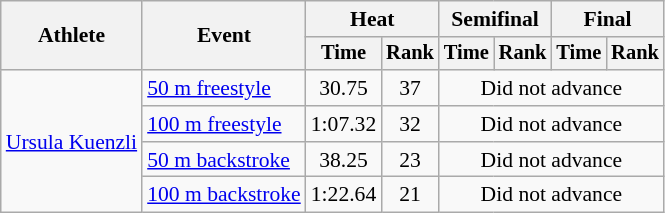<table class="wikitable" style="text-align:center; font-size:90%">
<tr>
<th rowspan="2">Athlete</th>
<th rowspan="2">Event</th>
<th colspan="2">Heat</th>
<th colspan="2">Semifinal</th>
<th colspan="2">Final</th>
</tr>
<tr style="font-size:95%">
<th>Time</th>
<th>Rank</th>
<th>Time</th>
<th>Rank</th>
<th>Time</th>
<th>Rank</th>
</tr>
<tr>
<td align=left rowspan=4><a href='#'>Ursula Kuenzli</a></td>
<td align=left><a href='#'>50 m freestyle</a></td>
<td>30.75</td>
<td>37</td>
<td colspan=4>Did not advance</td>
</tr>
<tr>
<td align=left><a href='#'>100 m freestyle</a></td>
<td>1:07.32</td>
<td>32</td>
<td colspan=4>Did not advance</td>
</tr>
<tr>
<td align=left><a href='#'>50 m backstroke</a></td>
<td>38.25</td>
<td>23</td>
<td colspan=4>Did not advance</td>
</tr>
<tr>
<td align=left><a href='#'>100 m backstroke</a></td>
<td>1:22.64</td>
<td>21</td>
<td colspan=4>Did not advance</td>
</tr>
</table>
